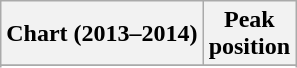<table class="wikitable sortable">
<tr>
<th align="left">Chart (2013–2014)</th>
<th align="center">Peak<br>position</th>
</tr>
<tr>
</tr>
<tr>
</tr>
<tr>
</tr>
<tr>
</tr>
<tr>
</tr>
</table>
